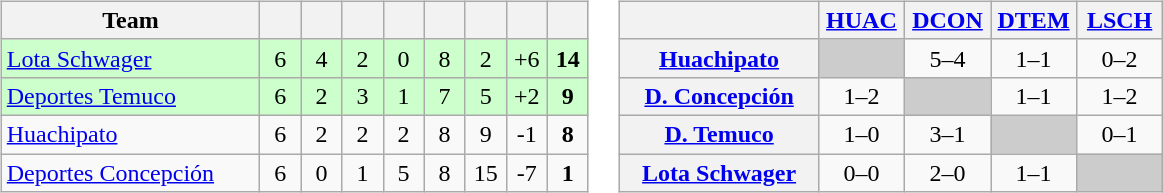<table>
<tr>
<td><br><table class="wikitable" style="text-align: center;">
<tr>
<th width=165>Team</th>
<th width=20></th>
<th width=20></th>
<th width=20></th>
<th width=20></th>
<th width=20></th>
<th width=20></th>
<th width=20></th>
<th width=20></th>
</tr>
<tr align=center bgcolor=CCFFCC>
<td align=left><a href='#'>Lota Schwager</a></td>
<td>6</td>
<td>4</td>
<td>2</td>
<td>0</td>
<td>8</td>
<td>2</td>
<td>+6</td>
<td><strong>14</strong></td>
</tr>
<tr align=center bgcolor=CCFFCC>
<td align=left><a href='#'>Deportes Temuco</a></td>
<td>6</td>
<td>2</td>
<td>3</td>
<td>1</td>
<td>7</td>
<td>5</td>
<td>+2</td>
<td><strong>9</strong></td>
</tr>
<tr align=center>
<td align=left><a href='#'>Huachipato</a></td>
<td>6</td>
<td>2</td>
<td>2</td>
<td>2</td>
<td>8</td>
<td>9</td>
<td>-1</td>
<td><strong>8</strong></td>
</tr>
<tr align=center>
<td align=left><a href='#'>Deportes Concepción</a></td>
<td>6</td>
<td>0</td>
<td>1</td>
<td>5</td>
<td>8</td>
<td>15</td>
<td>-7</td>
<td><strong>1</strong></td>
</tr>
</table>
</td>
<td><br><table class="wikitable" style="text-align:center">
<tr>
<th width="125"> </th>
<th width="50"><a href='#'>HUAC</a></th>
<th width="50"><a href='#'>DCON</a></th>
<th width="50"><a href='#'>DTEM</a></th>
<th width="50"><a href='#'>LSCH</a></th>
</tr>
<tr>
<th><a href='#'>Huachipato</a></th>
<td bgcolor="#CCCCCC"></td>
<td>5–4</td>
<td>1–1</td>
<td>0–2</td>
</tr>
<tr>
<th><a href='#'>D. Concepción</a></th>
<td>1–2</td>
<td bgcolor="#CCCCCC"></td>
<td>1–1</td>
<td>1–2</td>
</tr>
<tr>
<th><a href='#'>D. Temuco</a></th>
<td>1–0</td>
<td>3–1</td>
<td bgcolor="#CCCCCC"></td>
<td>0–1</td>
</tr>
<tr>
<th><a href='#'>Lota Schwager</a></th>
<td>0–0</td>
<td>2–0</td>
<td>1–1</td>
<td bgcolor="#CCCCCC"></td>
</tr>
</table>
</td>
</tr>
</table>
